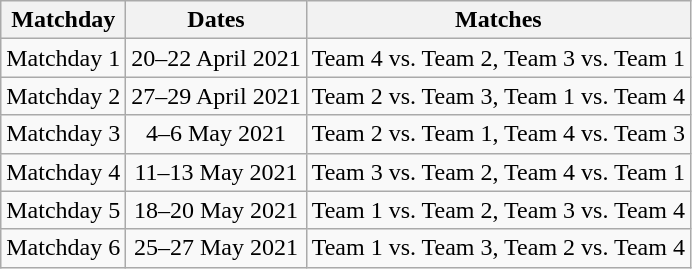<table class="wikitable" style="text-align:center">
<tr>
<th>Matchday</th>
<th>Dates</th>
<th>Matches</th>
</tr>
<tr>
<td>Matchday 1</td>
<td>20–22 April 2021</td>
<td>Team 4 vs. Team 2, Team 3 vs. Team 1</td>
</tr>
<tr>
<td>Matchday 2</td>
<td>27–29 April 2021</td>
<td>Team 2 vs. Team 3, Team 1 vs. Team 4</td>
</tr>
<tr>
<td>Matchday 3</td>
<td>4–6 May 2021</td>
<td>Team 2 vs. Team 1, Team 4 vs. Team 3</td>
</tr>
<tr>
<td>Matchday 4</td>
<td>11–13 May 2021</td>
<td>Team 3 vs. Team 2, Team 4 vs. Team 1</td>
</tr>
<tr>
<td>Matchday 5</td>
<td>18–20 May 2021</td>
<td>Team 1 vs. Team 2, Team 3 vs. Team 4</td>
</tr>
<tr>
<td>Matchday 6</td>
<td>25–27 May 2021</td>
<td>Team 1 vs. Team 3, Team 2 vs. Team 4</td>
</tr>
</table>
